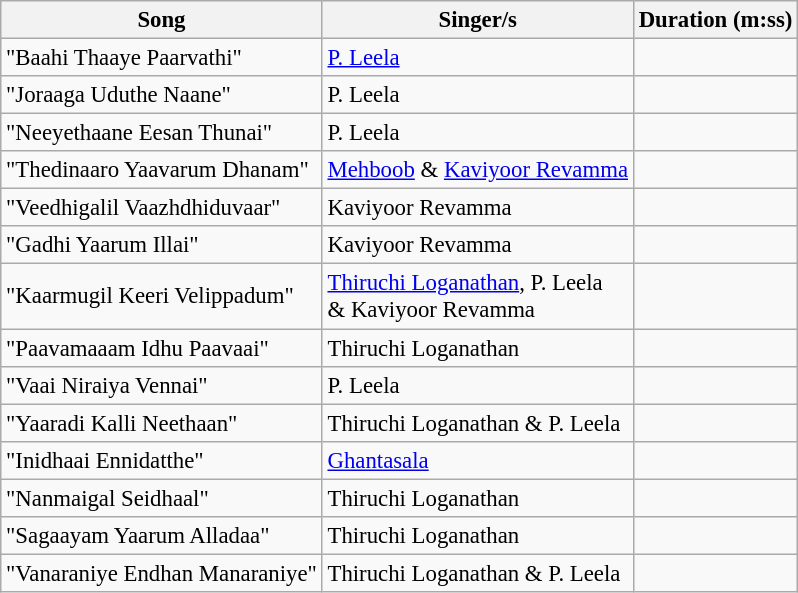<table class="wikitable" style="font-size:95%;">
<tr>
<th>Song</th>
<th>Singer/s</th>
<th>Duration (m:ss)</th>
</tr>
<tr>
<td>"Baahi Thaaye Paarvathi"</td>
<td><a href='#'>P. Leela</a></td>
<td></td>
</tr>
<tr>
<td>"Joraaga Uduthe Naane"</td>
<td>P. Leela</td>
<td></td>
</tr>
<tr>
<td>"Neeyethaane Eesan Thunai"</td>
<td>P. Leela</td>
<td></td>
</tr>
<tr>
<td>"Thedinaaro Yaavarum Dhanam"</td>
<td><a href='#'>Mehboob</a> & <a href='#'>Kaviyoor Revamma</a></td>
<td></td>
</tr>
<tr>
<td>"Veedhigalil Vaazhdhiduvaar"</td>
<td>Kaviyoor Revamma</td>
<td></td>
</tr>
<tr>
<td>"Gadhi Yaarum Illai"</td>
<td>Kaviyoor Revamma</td>
<td></td>
</tr>
<tr>
<td>"Kaarmugil Keeri Velippadum"</td>
<td><a href='#'>Thiruchi Loganathan</a>, P. Leela<br>& Kaviyoor Revamma</td>
<td></td>
</tr>
<tr>
<td>"Paavamaaam Idhu Paavaai"</td>
<td>Thiruchi Loganathan</td>
<td></td>
</tr>
<tr>
<td>"Vaai Niraiya Vennai"</td>
<td>P. Leela</td>
<td></td>
</tr>
<tr>
<td>"Yaaradi Kalli Neethaan"</td>
<td>Thiruchi Loganathan & P. Leela</td>
<td></td>
</tr>
<tr>
<td>"Inidhaai Ennidatthe"</td>
<td><a href='#'>Ghantasala</a></td>
<td></td>
</tr>
<tr>
<td>"Nanmaigal Seidhaal"</td>
<td>Thiruchi Loganathan</td>
<td></td>
</tr>
<tr>
<td>"Sagaayam Yaarum Alladaa"</td>
<td>Thiruchi Loganathan</td>
<td></td>
</tr>
<tr>
<td>"Vanaraniye Endhan Manaraniye"</td>
<td>Thiruchi Loganathan & P. Leela</td>
<td></td>
</tr>
</table>
